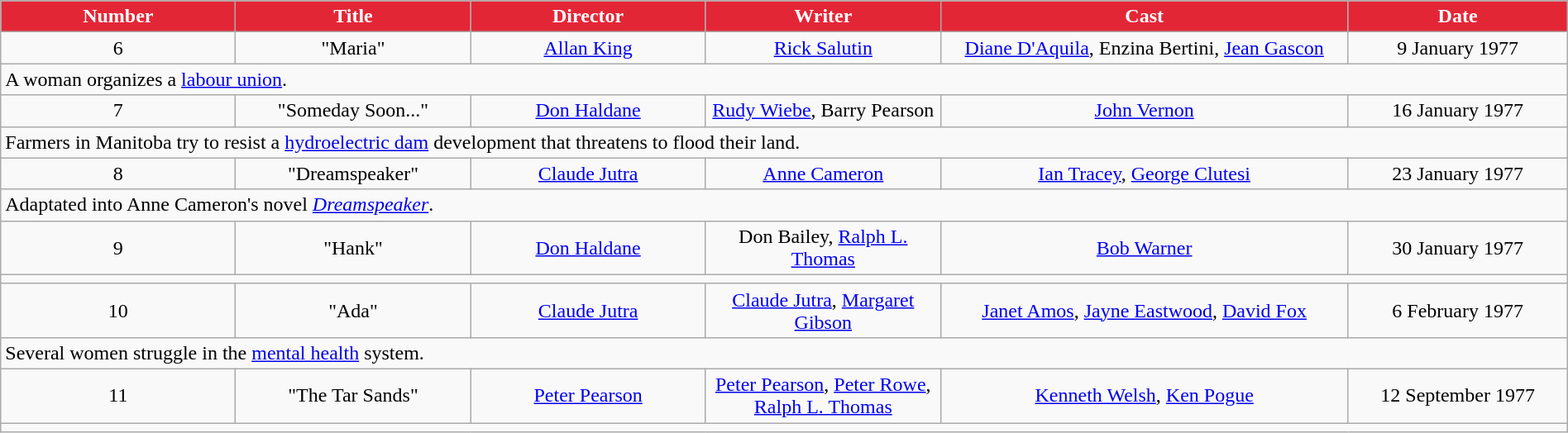<table class="wikitable sortable" style="text-align:center" width=100%>
<tr>
<th style="background-color: #e32636; color: white; width:15%;">Number</th>
<th style="background-color: #e32636; color: white; width:15%;">Title</th>
<th style="background-color: #e32636; color: white; width:15%;">Director</th>
<th style="background-color: #e32636; color: white; width:15%;">Writer</th>
<th style="background-color: #e32636; color: white; width:26%;">Cast</th>
<th style="background-color: #e32636; color: white; width:26%;">Date</th>
</tr>
<tr>
<td>6</td>
<td>"Maria"</td>
<td><a href='#'>Allan King</a></td>
<td><a href='#'>Rick Salutin</a></td>
<td><a href='#'>Diane D'Aquila</a>, Enzina Bertini, <a href='#'>Jean Gascon</a></td>
<td>9 January 1977</td>
</tr>
<tr>
<td align=left colspan=6>A woman organizes a <a href='#'>labour union</a>.</td>
</tr>
<tr>
<td>7</td>
<td>"Someday Soon..."</td>
<td><a href='#'>Don Haldane</a></td>
<td><a href='#'>Rudy Wiebe</a>, Barry Pearson</td>
<td><a href='#'>John Vernon</a></td>
<td>16 January 1977</td>
</tr>
<tr>
<td align=left colspan=6>Farmers in Manitoba try to resist a <a href='#'>hydroelectric dam</a> development that threatens to flood their land.</td>
</tr>
<tr>
<td>8</td>
<td>"Dreamspeaker"</td>
<td><a href='#'>Claude Jutra</a></td>
<td><a href='#'>Anne Cameron</a></td>
<td><a href='#'>Ian Tracey</a>, <a href='#'>George Clutesi</a></td>
<td>23 January 1977</td>
</tr>
<tr>
<td align=left colspan=6>Adaptated into Anne Cameron's novel <em><a href='#'>Dreamspeaker</a></em>.</td>
</tr>
<tr>
<td>9</td>
<td>"Hank"</td>
<td><a href='#'>Don Haldane</a></td>
<td>Don Bailey, <a href='#'>Ralph L. Thomas</a></td>
<td><a href='#'>Bob Warner</a></td>
<td>30 January 1977</td>
</tr>
<tr>
<td align=left colspan=6></td>
</tr>
<tr>
<td>10</td>
<td>"Ada"</td>
<td><a href='#'>Claude Jutra</a></td>
<td><a href='#'>Claude Jutra</a>, <a href='#'>Margaret Gibson</a></td>
<td><a href='#'>Janet Amos</a>, <a href='#'>Jayne Eastwood</a>, <a href='#'>David Fox</a></td>
<td>6 February 1977</td>
</tr>
<tr>
<td align=left colspan=6>Several women struggle in the <a href='#'>mental health</a> system.</td>
</tr>
<tr>
<td>11</td>
<td>"The Tar Sands"</td>
<td><a href='#'>Peter Pearson</a></td>
<td><a href='#'>Peter Pearson</a>, <a href='#'>Peter Rowe</a>, <a href='#'>Ralph L. Thomas</a></td>
<td><a href='#'>Kenneth Welsh</a>, <a href='#'>Ken Pogue</a></td>
<td>12 September 1977</td>
</tr>
<tr>
<td align=left colspan=6></td>
</tr>
</table>
